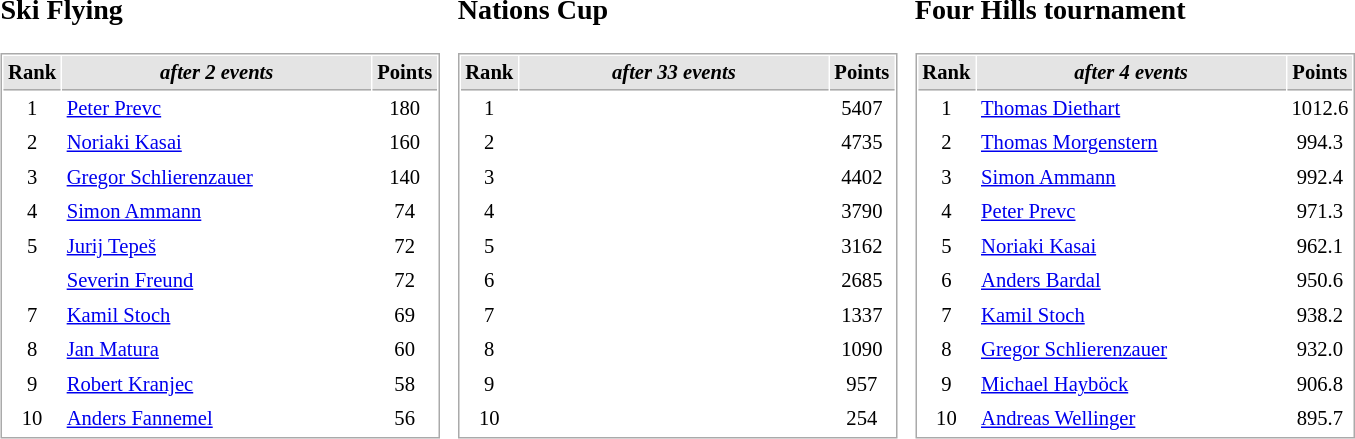<table border="0" cellspacing="10">
<tr>
<td><br><h3>Ski Flying</h3><table cellspacing="1" cellpadding="3" style="border:1px solid #AAAAAA;font-size:86%">
<tr bgcolor="#E4E4E4">
<th style="border-bottom:1px solid #AAAAAA; width: 10px;">Rank</th>
<th style="border-bottom:1px solid #AAAAAA; width: 200px;"><em>after 2 events</em></th>
<th style="border-bottom:1px solid #AAAAAA; width: 20px;">Points</th>
</tr>
<tr>
<td align=center>1</td>
<td> <a href='#'>Peter Prevc</a></td>
<td align=center>180</td>
</tr>
<tr>
<td align=center>2</td>
<td> <a href='#'>Noriaki Kasai</a></td>
<td align=center>160</td>
</tr>
<tr>
<td align=center>3</td>
<td> <a href='#'>Gregor Schlierenzauer</a></td>
<td align=center>140</td>
</tr>
<tr>
<td align=center>4</td>
<td> <a href='#'>Simon Ammann</a></td>
<td align=center>74</td>
</tr>
<tr>
<td align=center>5</td>
<td> <a href='#'>Jurij Tepeš</a></td>
<td align=center>72</td>
</tr>
<tr>
<td></td>
<td> <a href='#'>Severin Freund</a></td>
<td align=center>72</td>
</tr>
<tr>
<td align=center>7</td>
<td> <a href='#'>Kamil Stoch</a></td>
<td align=center>69</td>
</tr>
<tr>
<td align=center>8</td>
<td> <a href='#'>Jan Matura</a></td>
<td align=center>60</td>
</tr>
<tr>
<td align=center>9</td>
<td> <a href='#'>Robert Kranjec</a></td>
<td align=center>58</td>
</tr>
<tr>
<td align=center>10</td>
<td> <a href='#'>Anders Fannemel</a></td>
<td align=center>56</td>
</tr>
</table>
</td>
<td><br><h3>Nations Cup</h3><table cellspacing="1" cellpadding="3" style="border:1px solid #AAAAAA;font-size:86%">
<tr bgcolor="#E4E4E4">
<th style="border-bottom:1px solid #AAAAAA; width: 10px;">Rank</th>
<th style="border-bottom:1px solid #AAAAAA; width: 200px;"><em>after 33 events</em></th>
<th style="border-bottom:1px solid #AAAAAA; width: 20px;">Points</th>
</tr>
<tr>
<td align=center>1</td>
<td></td>
<td align=center>5407</td>
</tr>
<tr>
<td align=center>2</td>
<td></td>
<td align=center>4735</td>
</tr>
<tr>
<td align=center>3</td>
<td></td>
<td align=center>4402</td>
</tr>
<tr>
<td align=center>4</td>
<td></td>
<td align=center>3790</td>
</tr>
<tr>
<td align=center>5</td>
<td></td>
<td align=center>3162</td>
</tr>
<tr>
<td align=center>6</td>
<td></td>
<td align=center>2685</td>
</tr>
<tr>
<td align=center>7</td>
<td></td>
<td align=center>1337</td>
</tr>
<tr>
<td align=center>8</td>
<td></td>
<td align=center>1090</td>
</tr>
<tr>
<td align=center>9</td>
<td></td>
<td align=center>957</td>
</tr>
<tr>
<td align=center>10</td>
<td></td>
<td align=center>254</td>
</tr>
</table>
</td>
<td><br><h3>Four Hills tournament</h3><table cellspacing="1" cellpadding="3" style="border:1px solid #AAAAAA;font-size:86%">
<tr bgcolor="#E4E4E4">
<th style="border-bottom:1px solid #AAAAAA; width: 10px;">Rank</th>
<th style="border-bottom:1px solid #AAAAAA; width: 200px;"><em>after 4 events</em></th>
<th style="border-bottom:1px solid #AAAAAA; width: 20px;">Points</th>
</tr>
<tr>
<td align=center>1</td>
<td> <a href='#'>Thomas Diethart</a></td>
<td align=center>1012.6</td>
</tr>
<tr>
<td align=center>2</td>
<td> <a href='#'>Thomas Morgenstern</a></td>
<td align=center>994.3</td>
</tr>
<tr>
<td align=center>3</td>
<td> <a href='#'>Simon Ammann</a></td>
<td align=center>992.4</td>
</tr>
<tr>
<td align=center>4</td>
<td> <a href='#'>Peter Prevc</a></td>
<td align=center>971.3</td>
</tr>
<tr>
<td align=center>5</td>
<td> <a href='#'>Noriaki Kasai</a></td>
<td align=center>962.1</td>
</tr>
<tr>
<td align=center>6</td>
<td> <a href='#'>Anders Bardal</a></td>
<td align=center>950.6</td>
</tr>
<tr>
<td align=center>7</td>
<td> <a href='#'>Kamil Stoch</a></td>
<td align=center>938.2</td>
</tr>
<tr>
<td align=center>8</td>
<td> <a href='#'>Gregor Schlierenzauer</a></td>
<td align=center>932.0</td>
</tr>
<tr>
<td align=center>9</td>
<td> <a href='#'>Michael Hayböck</a></td>
<td align=center>906.8</td>
</tr>
<tr>
<td align=center>10</td>
<td> <a href='#'>Andreas Wellinger</a></td>
<td align=center>895.7</td>
</tr>
</table>
</td>
</tr>
</table>
